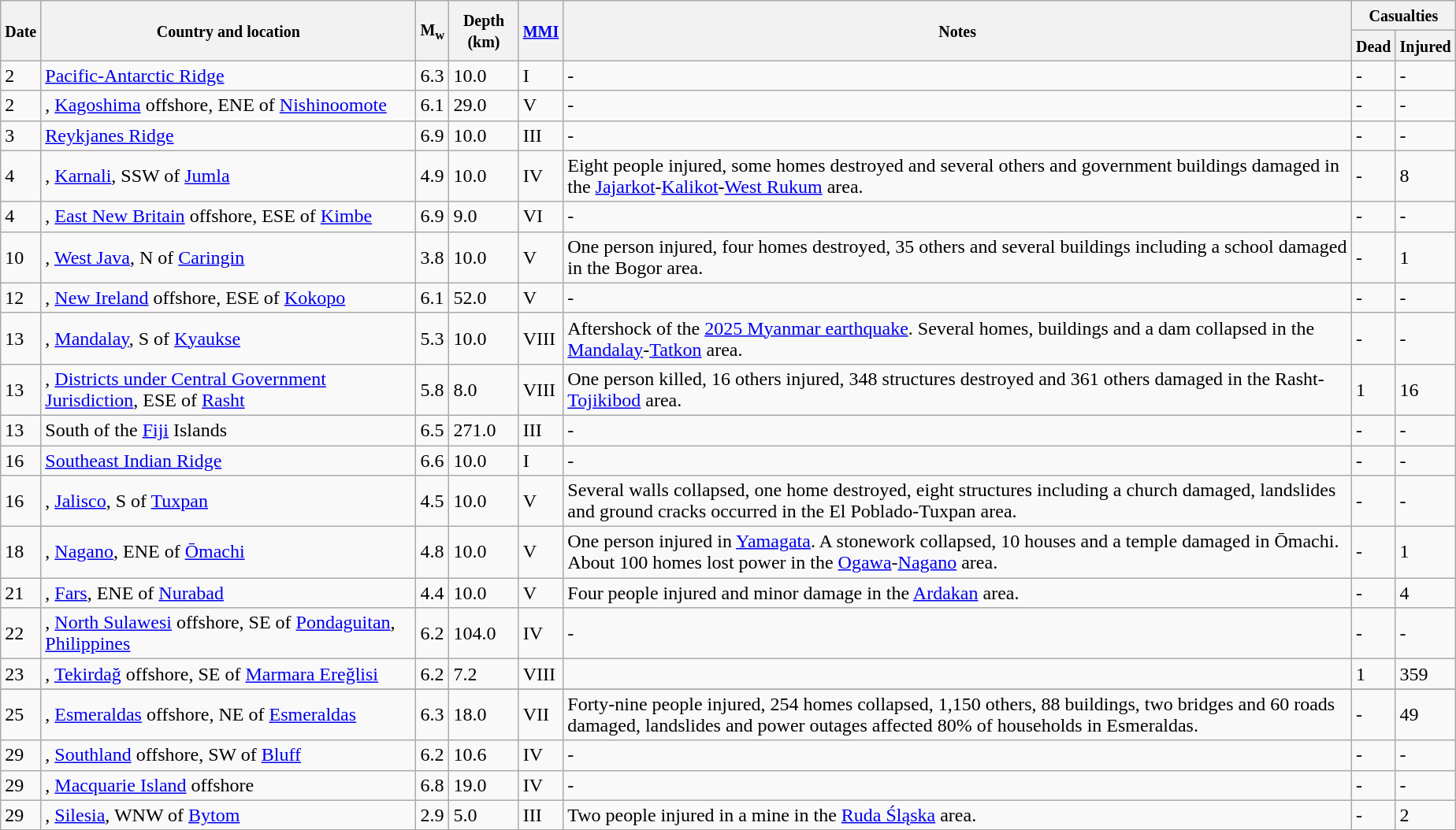<table class="wikitable sortable" style="border:1px black;  margin-left:1em;">
<tr>
<th rowspan="2"><small>Date</small></th>
<th rowspan="2" style="width: 310px"><small>Country and location</small></th>
<th rowspan="2"><small>M<sub>w</sub></small></th>
<th rowspan="2"><small>Depth (km)</small></th>
<th rowspan="2"><small><a href='#'>MMI</a></small></th>
<th rowspan="2" class="unsortable"><small>Notes</small></th>
<th colspan="2"><small>Casualties</small></th>
</tr>
<tr>
<th><small>Dead</small></th>
<th><small>Injured</small></th>
</tr>
<tr>
<td>2</td>
<td><a href='#'>Pacific-Antarctic Ridge</a></td>
<td>6.3</td>
<td>10.0</td>
<td>I</td>
<td>-</td>
<td>-</td>
<td>-</td>
</tr>
<tr>
<td>2</td>
<td>, <a href='#'>Kagoshima</a> offshore,  ENE of <a href='#'>Nishinoomote</a></td>
<td>6.1</td>
<td>29.0</td>
<td>V</td>
<td>-</td>
<td>-</td>
<td>-</td>
</tr>
<tr>
<td>3</td>
<td><a href='#'>Reykjanes Ridge</a></td>
<td>6.9</td>
<td>10.0</td>
<td>III</td>
<td>-</td>
<td>-</td>
<td>-</td>
</tr>
<tr>
<td>4</td>
<td>, <a href='#'>Karnali</a>,  SSW of <a href='#'>Jumla</a></td>
<td>4.9</td>
<td>10.0</td>
<td>IV</td>
<td>Eight people injured, some homes destroyed and several others and government buildings damaged in the <a href='#'>Jajarkot</a>-<a href='#'>Kalikot</a>-<a href='#'>West Rukum</a> area.</td>
<td>-</td>
<td>8</td>
</tr>
<tr>
<td>4</td>
<td>, <a href='#'>East New Britain</a> offshore,  ESE of <a href='#'>Kimbe</a></td>
<td>6.9</td>
<td>9.0</td>
<td>VI</td>
<td>-</td>
<td>-</td>
<td>-</td>
</tr>
<tr>
<td>10</td>
<td>, <a href='#'>West Java</a>,  N of <a href='#'>Caringin</a></td>
<td>3.8</td>
<td>10.0</td>
<td>V</td>
<td>One person injured, four homes destroyed, 35 others and several buildings including a school damaged in the Bogor area.</td>
<td>-</td>
<td>1</td>
</tr>
<tr>
<td>12</td>
<td>, <a href='#'>New Ireland</a> offshore,  ESE of <a href='#'>Kokopo</a></td>
<td>6.1</td>
<td>52.0</td>
<td>V</td>
<td>-</td>
<td>-</td>
<td>-</td>
</tr>
<tr>
<td>13</td>
<td>, <a href='#'>Mandalay</a>,  S of <a href='#'>Kyaukse</a></td>
<td>5.3</td>
<td>10.0</td>
<td>VIII</td>
<td>Aftershock of the <a href='#'>2025 Myanmar earthquake</a>. Several homes, buildings and a dam collapsed in the <a href='#'>Mandalay</a>-<a href='#'>Tatkon</a> area.</td>
<td>-</td>
<td>-</td>
</tr>
<tr>
<td>13</td>
<td>, <a href='#'>Districts under Central Government Jurisdiction</a>,  ESE of <a href='#'>Rasht</a></td>
<td>5.8</td>
<td>8.0</td>
<td>VIII</td>
<td>One person killed, 16 others injured, 348 structures destroyed and 361 others damaged in the Rasht-<a href='#'>Tojikibod</a> area.</td>
<td>1</td>
<td>16</td>
</tr>
<tr>
<td>13</td>
<td>South of the <a href='#'>Fiji</a> Islands</td>
<td>6.5</td>
<td>271.0</td>
<td>III</td>
<td>-</td>
<td>-</td>
<td>-</td>
</tr>
<tr>
<td>16</td>
<td><a href='#'>Southeast Indian Ridge</a></td>
<td>6.6</td>
<td>10.0</td>
<td>I</td>
<td>-</td>
<td>-</td>
<td>-</td>
</tr>
<tr>
<td>16</td>
<td>, <a href='#'>Jalisco</a>,  S of <a href='#'>Tuxpan</a></td>
<td>4.5</td>
<td>10.0</td>
<td>V</td>
<td>Several walls collapsed, one home destroyed, eight structures including a church damaged, landslides and ground cracks occurred in the El Poblado-Tuxpan area.</td>
<td>-</td>
<td>-</td>
</tr>
<tr>
<td>18</td>
<td>, <a href='#'>Nagano</a>,  ENE of <a href='#'>Ōmachi</a></td>
<td>4.8</td>
<td>10.0</td>
<td>V</td>
<td>One person injured in <a href='#'>Yamagata</a>. A stonework collapsed, 10 houses and a temple damaged in Ōmachi. About 100 homes lost power in the <a href='#'>Ogawa</a>-<a href='#'>Nagano</a> area.</td>
<td>-</td>
<td>1</td>
</tr>
<tr>
<td>21</td>
<td>, <a href='#'>Fars</a>,  ENE of <a href='#'>Nurabad</a></td>
<td>4.4</td>
<td>10.0</td>
<td>V</td>
<td>Four people injured and minor damage in the <a href='#'>Ardakan</a> area.</td>
<td>-</td>
<td>4</td>
</tr>
<tr>
<td>22</td>
<td>, <a href='#'>North Sulawesi</a> offshore,  SE of <a href='#'>Pondaguitan</a>, <a href='#'>Philippines</a></td>
<td>6.2</td>
<td>104.0</td>
<td>IV</td>
<td>-</td>
<td>-</td>
<td>-</td>
</tr>
<tr>
<td>23</td>
<td>, <a href='#'>Tekirdağ</a> offshore,  SE of <a href='#'>Marmara Ereğlisi</a></td>
<td>6.2</td>
<td>7.2</td>
<td>VIII</td>
<td></td>
<td>1</td>
<td>359</td>
</tr>
<tr>
</tr>
<tr>
<td>25</td>
<td>, <a href='#'>Esmeraldas</a> offshore,  NE of <a href='#'>Esmeraldas</a></td>
<td>6.3</td>
<td>18.0</td>
<td>VII</td>
<td>Forty-nine people injured, 254 homes collapsed, 1,150 others, 88 buildings, two bridges and 60 roads damaged, landslides and power outages affected 80% of households in Esmeraldas.</td>
<td>-</td>
<td>49</td>
</tr>
<tr>
<td>29</td>
<td>, <a href='#'>Southland</a> offshore,  SW of <a href='#'>Bluff</a></td>
<td>6.2</td>
<td>10.6</td>
<td>IV</td>
<td>-</td>
<td>-</td>
<td>-</td>
</tr>
<tr>
<td>29</td>
<td>, <a href='#'>Macquarie Island</a> offshore</td>
<td>6.8</td>
<td>19.0</td>
<td>IV</td>
<td>-</td>
<td>-</td>
<td>-</td>
</tr>
<tr>
<td>29</td>
<td>, <a href='#'>Silesia</a>,  WNW of <a href='#'>Bytom</a></td>
<td>2.9</td>
<td>5.0</td>
<td>III</td>
<td>Two people injured in a mine in the <a href='#'>Ruda Śląska</a> area.</td>
<td>-</td>
<td>2</td>
</tr>
<tr>
</tr>
</table>
